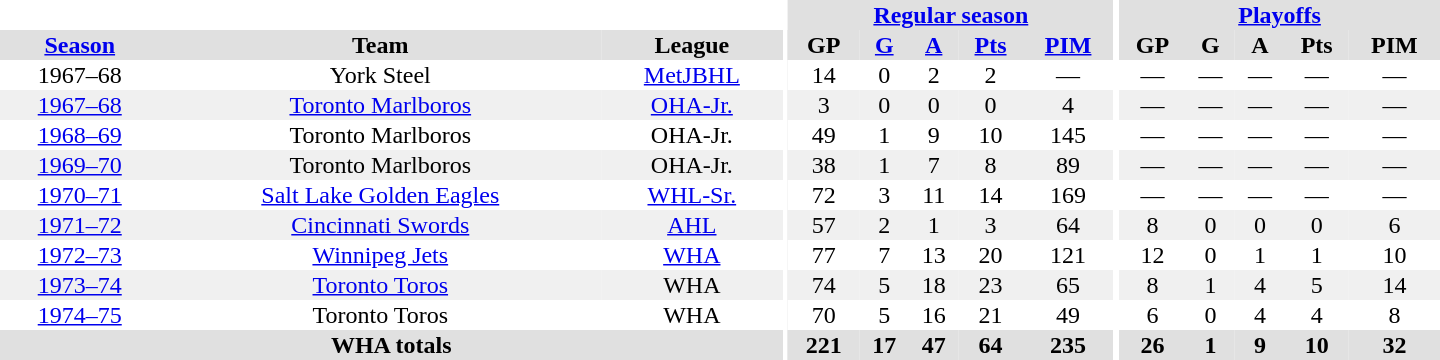<table border="0" cellpadding="1" cellspacing="0" style="text-align:center; width:60em">
<tr bgcolor="#e0e0e0">
<th colspan="3" bgcolor="#ffffff"></th>
<th rowspan="99" bgcolor="#ffffff"></th>
<th colspan="5"><a href='#'>Regular season</a></th>
<th rowspan="99" bgcolor="#ffffff"></th>
<th colspan="5"><a href='#'>Playoffs</a></th>
</tr>
<tr bgcolor="#e0e0e0">
<th><a href='#'>Season</a></th>
<th>Team</th>
<th>League</th>
<th>GP</th>
<th><a href='#'>G</a></th>
<th><a href='#'>A</a></th>
<th><a href='#'>Pts</a></th>
<th><a href='#'>PIM</a></th>
<th>GP</th>
<th>G</th>
<th>A</th>
<th>Pts</th>
<th>PIM</th>
</tr>
<tr>
<td>1967–68</td>
<td>York Steel</td>
<td><a href='#'>MetJBHL</a></td>
<td>14</td>
<td>0</td>
<td>2</td>
<td>2</td>
<td>—</td>
<td>—</td>
<td>—</td>
<td>—</td>
<td>—</td>
<td>—</td>
</tr>
<tr bgcolor="#f0f0f0">
<td><a href='#'>1967–68</a></td>
<td><a href='#'>Toronto Marlboros</a></td>
<td><a href='#'>OHA-Jr.</a></td>
<td>3</td>
<td>0</td>
<td>0</td>
<td>0</td>
<td>4</td>
<td>—</td>
<td>—</td>
<td>—</td>
<td>—</td>
<td>—</td>
</tr>
<tr>
<td><a href='#'>1968–69</a></td>
<td>Toronto Marlboros</td>
<td>OHA-Jr.</td>
<td>49</td>
<td>1</td>
<td>9</td>
<td>10</td>
<td>145</td>
<td>—</td>
<td>—</td>
<td>—</td>
<td>—</td>
<td>—</td>
</tr>
<tr bgcolor="#f0f0f0">
<td><a href='#'>1969–70</a></td>
<td>Toronto Marlboros</td>
<td>OHA-Jr.</td>
<td>38</td>
<td>1</td>
<td>7</td>
<td>8</td>
<td>89</td>
<td>—</td>
<td>—</td>
<td>—</td>
<td>—</td>
<td>—</td>
</tr>
<tr>
<td><a href='#'>1970–71</a></td>
<td><a href='#'>Salt Lake Golden Eagles</a></td>
<td><a href='#'>WHL-Sr.</a></td>
<td>72</td>
<td>3</td>
<td>11</td>
<td>14</td>
<td>169</td>
<td>—</td>
<td>—</td>
<td>—</td>
<td>—</td>
<td>—</td>
</tr>
<tr bgcolor="#f0f0f0">
<td><a href='#'>1971–72</a></td>
<td><a href='#'>Cincinnati Swords</a></td>
<td><a href='#'>AHL</a></td>
<td>57</td>
<td>2</td>
<td>1</td>
<td>3</td>
<td>64</td>
<td>8</td>
<td>0</td>
<td>0</td>
<td>0</td>
<td>6</td>
</tr>
<tr>
<td><a href='#'>1972–73</a></td>
<td><a href='#'>Winnipeg Jets</a></td>
<td><a href='#'>WHA</a></td>
<td>77</td>
<td>7</td>
<td>13</td>
<td>20</td>
<td>121</td>
<td>12</td>
<td>0</td>
<td>1</td>
<td>1</td>
<td>10</td>
</tr>
<tr bgcolor="#f0f0f0">
<td><a href='#'>1973–74</a></td>
<td><a href='#'>Toronto Toros</a></td>
<td>WHA</td>
<td>74</td>
<td>5</td>
<td>18</td>
<td>23</td>
<td>65</td>
<td>8</td>
<td>1</td>
<td>4</td>
<td>5</td>
<td>14</td>
</tr>
<tr>
<td><a href='#'>1974–75</a></td>
<td>Toronto Toros</td>
<td>WHA</td>
<td>70</td>
<td>5</td>
<td>16</td>
<td>21</td>
<td>49</td>
<td>6</td>
<td>0</td>
<td>4</td>
<td>4</td>
<td>8</td>
</tr>
<tr>
</tr>
<tr ALIGN="center" bgcolor="#e0e0e0">
<th colspan="3">WHA totals</th>
<th ALIGN="center">221</th>
<th ALIGN="center">17</th>
<th ALIGN="center">47</th>
<th ALIGN="center">64</th>
<th ALIGN="center">235</th>
<th ALIGN="center">26</th>
<th ALIGN="center">1</th>
<th ALIGN="center">9</th>
<th ALIGN="center">10</th>
<th ALIGN="center">32</th>
</tr>
</table>
